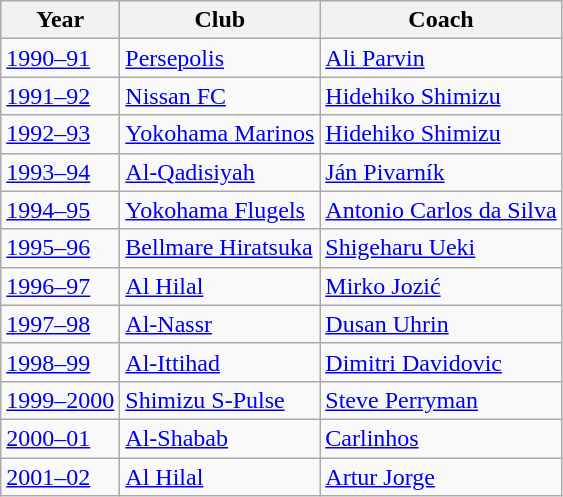<table class="wikitable">
<tr>
<th>Year</th>
<th>Club</th>
<th>Coach</th>
</tr>
<tr>
<td rowspan=1><a href='#'>1990–91</a></td>
<td> <a href='#'>Persepolis</a></td>
<td> <a href='#'>Ali Parvin</a></td>
</tr>
<tr>
<td rowspan=1><a href='#'>1991–92</a></td>
<td> <a href='#'>Nissan FC</a></td>
<td> <a href='#'>Hidehiko Shimizu</a></td>
</tr>
<tr>
<td rowspan=1><a href='#'>1992–93</a></td>
<td> <a href='#'>Yokohama Marinos</a></td>
<td> <a href='#'>Hidehiko Shimizu</a></td>
</tr>
<tr>
<td rowspan=1><a href='#'>1993–94</a></td>
<td> <a href='#'>Al-Qadisiyah</a></td>
<td> <a href='#'>Ján Pivarník</a></td>
</tr>
<tr>
<td rowspan=1><a href='#'>1994–95</a></td>
<td> <a href='#'>Yokohama Flugels</a></td>
<td> <a href='#'>Antonio Carlos da Silva</a></td>
</tr>
<tr>
<td rowspan=1><a href='#'>1995–96</a></td>
<td> <a href='#'>Bellmare Hiratsuka</a></td>
<td> <a href='#'>Shigeharu Ueki</a></td>
</tr>
<tr>
<td rowspan=1><a href='#'>1996–97</a></td>
<td> <a href='#'>Al Hilal</a></td>
<td> <a href='#'>Mirko Jozić</a></td>
</tr>
<tr>
<td rowspan=1><a href='#'>1997–98</a></td>
<td> <a href='#'>Al-Nassr</a></td>
<td> <a href='#'>Dusan Uhrin</a></td>
</tr>
<tr>
<td rowspan=1><a href='#'>1998–99</a></td>
<td> <a href='#'>Al-Ittihad</a></td>
<td> <a href='#'>Dimitri Davidovic</a></td>
</tr>
<tr>
<td rowspan=1><a href='#'>1999–2000</a></td>
<td> <a href='#'>Shimizu S-Pulse</a></td>
<td> <a href='#'>Steve Perryman</a></td>
</tr>
<tr>
<td rowspan=1><a href='#'>2000–01</a></td>
<td> <a href='#'>Al-Shabab</a></td>
<td> <a href='#'>Carlinhos</a></td>
</tr>
<tr>
<td rowspan=1><a href='#'>2001–02</a></td>
<td> <a href='#'>Al Hilal</a></td>
<td> <a href='#'>Artur Jorge</a></td>
</tr>
</table>
